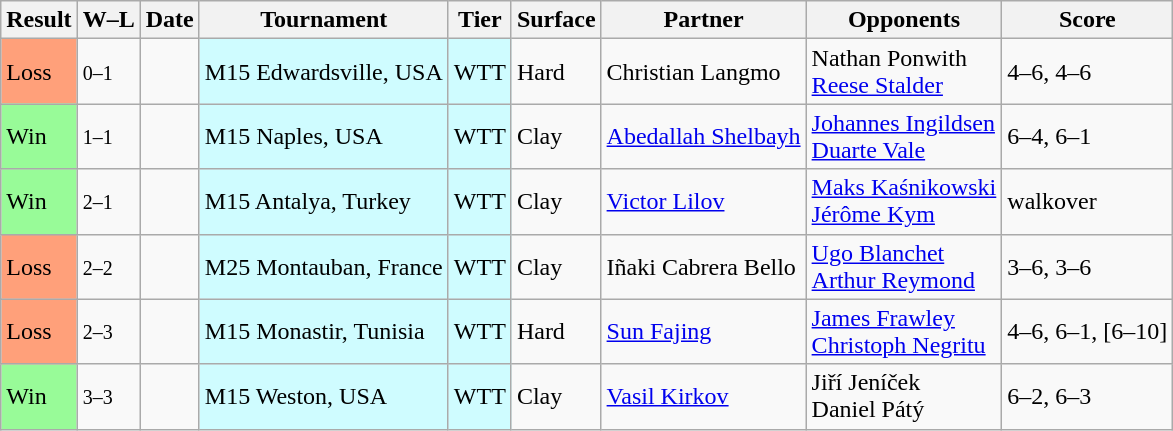<table class="sortable wikitable">
<tr>
<th>Result</th>
<th class="unsortable">W–L</th>
<th>Date</th>
<th>Tournament</th>
<th>Tier</th>
<th>Surface</th>
<th>Partner</th>
<th>Opponents</th>
<th class="unsortable">Score</th>
</tr>
<tr>
<td bgcolor=FFA07A>Loss</td>
<td><small>0–1</small></td>
<td></td>
<td style="background:#cffcff;">M15 Edwardsville, USA</td>
<td style="background:#cffcff;">WTT</td>
<td>Hard</td>
<td> Christian Langmo</td>
<td> Nathan Ponwith <br>  <a href='#'>Reese Stalder</a></td>
<td>4–6, 4–6</td>
</tr>
<tr>
<td bgcolor=98FB98>Win</td>
<td><small>1–1</small></td>
<td></td>
<td style="background:#cffcff;">M15 Naples, USA</td>
<td style="background:#cffcff;">WTT</td>
<td>Clay</td>
<td> <a href='#'>Abedallah Shelbayh</a></td>
<td> <a href='#'>Johannes Ingildsen</a> <br>  <a href='#'>Duarte Vale</a></td>
<td>6–4, 6–1</td>
</tr>
<tr>
<td bgcolor=98FB98>Win</td>
<td><small>2–1</small></td>
<td></td>
<td style="background:#cffcff;">M15 Antalya, Turkey</td>
<td style="background:#cffcff;">WTT</td>
<td>Clay</td>
<td> <a href='#'>Victor Lilov</a></td>
<td> <a href='#'>Maks Kaśnikowski</a> <br>  <a href='#'>Jérôme Kym</a></td>
<td>walkover</td>
</tr>
<tr>
<td bgcolor=FFA07A>Loss</td>
<td><small>2–2</small></td>
<td></td>
<td style="background:#cffcff;">M25 Montauban, France</td>
<td style="background:#cffcff;">WTT</td>
<td>Clay</td>
<td> Iñaki Cabrera Bello</td>
<td> <a href='#'>Ugo Blanchet</a> <br>  <a href='#'>Arthur Reymond</a></td>
<td>3–6, 3–6</td>
</tr>
<tr>
<td bgcolor=FFA07A>Loss</td>
<td><small>2–3</small></td>
<td></td>
<td style="background:#cffcff;">M15 Monastir, Tunisia</td>
<td style="background:#cffcff;">WTT</td>
<td>Hard</td>
<td> <a href='#'>Sun Fajing</a></td>
<td> <a href='#'>James Frawley</a> <br>  <a href='#'>Christoph Negritu</a></td>
<td>4–6, 6–1, [6–10]</td>
</tr>
<tr>
<td bgcolor=98FB98>Win</td>
<td><small>3–3</small></td>
<td></td>
<td style="background:#cffcff;">M15 Weston, USA</td>
<td style="background:#cffcff;">WTT</td>
<td>Clay</td>
<td> <a href='#'>Vasil Kirkov</a></td>
<td> Jiří Jeníček <br>  Daniel Pátý</td>
<td>6–2, 6–3</td>
</tr>
</table>
